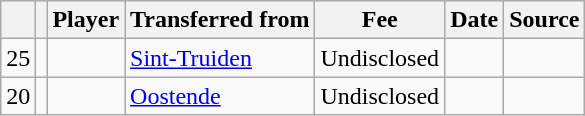<table class="wikitable plainrowheaders sortable">
<tr>
<th></th>
<th></th>
<th scope=col>Player</th>
<th>Transferred from</th>
<th !scope=col; style="width: 65px;">Fee</th>
<th scope=col>Date</th>
<th scope=col>Source</th>
</tr>
<tr>
<td align=center>25</td>
<td align=center></td>
<td></td>
<td> <a href='#'>Sint-Truiden</a></td>
<td>Undisclosed</td>
<td></td>
<td></td>
</tr>
<tr>
<td align=center>20</td>
<td align=center></td>
<td></td>
<td> <a href='#'>Oostende</a></td>
<td>Undisclosed</td>
<td></td>
<td></td>
</tr>
</table>
